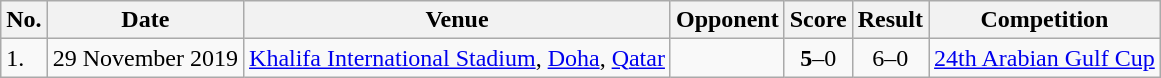<table class="wikitable">
<tr>
<th>No.</th>
<th>Date</th>
<th>Venue</th>
<th>Opponent</th>
<th>Score</th>
<th>Result</th>
<th>Competition</th>
</tr>
<tr>
<td>1.</td>
<td>29 November 2019</td>
<td><a href='#'>Khalifa International Stadium</a>, <a href='#'>Doha</a>, <a href='#'>Qatar</a></td>
<td></td>
<td align=center><strong>5</strong>–0</td>
<td align=center>6–0</td>
<td><a href='#'>24th Arabian Gulf Cup</a></td>
</tr>
</table>
